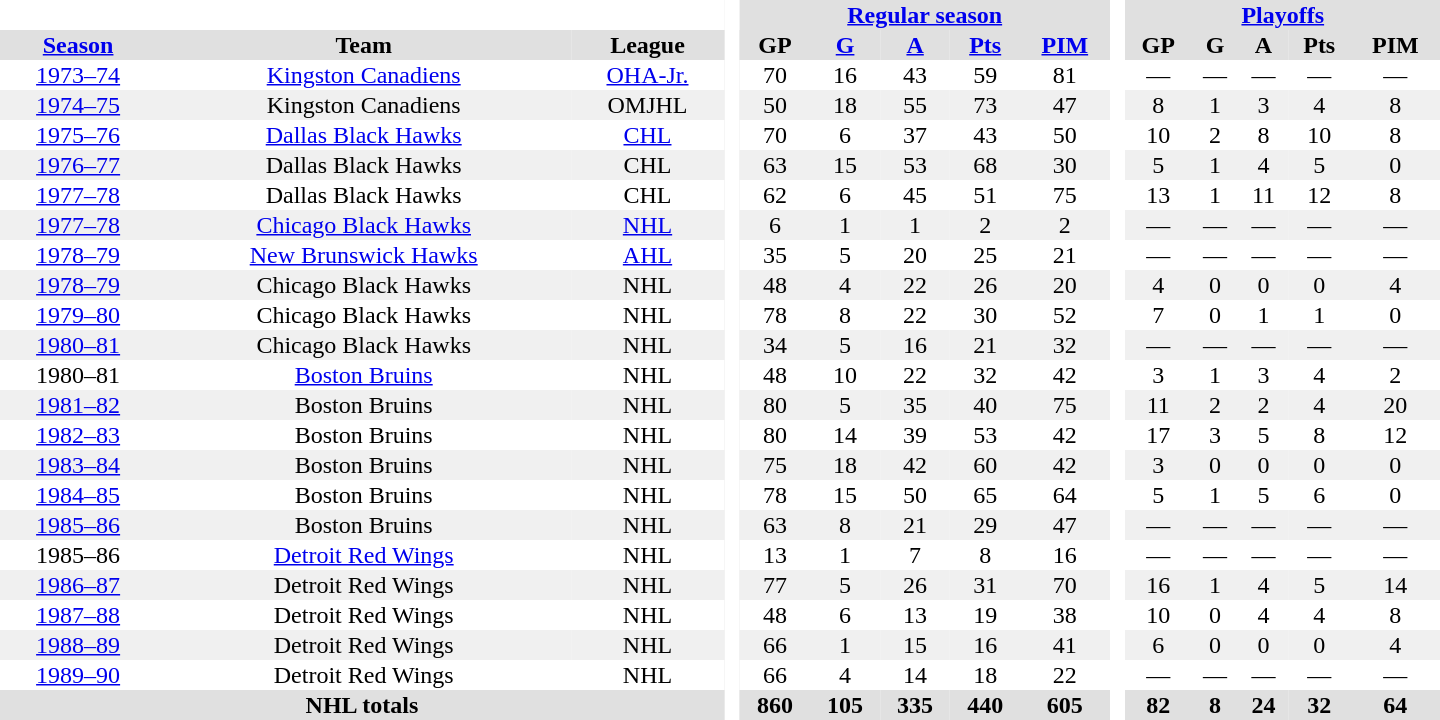<table border="0" cellpadding="1" cellspacing="0" style="text-align:center; width:60em">
<tr bgcolor="#e0e0e0">
<th colspan="3" bgcolor="#ffffff"> </th>
<th rowspan="99" bgcolor="#ffffff"> </th>
<th colspan="5"><a href='#'>Regular season</a></th>
<th rowspan="99" bgcolor="#ffffff"> </th>
<th colspan="5"><a href='#'>Playoffs</a></th>
</tr>
<tr bgcolor="#e0e0e0">
<th><a href='#'>Season</a></th>
<th>Team</th>
<th>League</th>
<th>GP</th>
<th><a href='#'>G</a></th>
<th><a href='#'>A</a></th>
<th><a href='#'>Pts</a></th>
<th><a href='#'>PIM</a></th>
<th>GP</th>
<th>G</th>
<th>A</th>
<th>Pts</th>
<th>PIM</th>
</tr>
<tr>
<td><a href='#'>1973–74</a></td>
<td><a href='#'>Kingston Canadiens</a></td>
<td><a href='#'>OHA-Jr.</a></td>
<td>70</td>
<td>16</td>
<td>43</td>
<td>59</td>
<td>81</td>
<td>—</td>
<td>—</td>
<td>—</td>
<td>—</td>
<td>—</td>
</tr>
<tr style="background:#f0f0f0;">
<td><a href='#'>1974–75</a></td>
<td>Kingston Canadiens</td>
<td>OMJHL</td>
<td>50</td>
<td>18</td>
<td>55</td>
<td>73</td>
<td>47</td>
<td>8</td>
<td>1</td>
<td>3</td>
<td>4</td>
<td>8</td>
</tr>
<tr>
<td><a href='#'>1975–76</a></td>
<td><a href='#'>Dallas Black Hawks</a></td>
<td><a href='#'>CHL</a></td>
<td>70</td>
<td>6</td>
<td>37</td>
<td>43</td>
<td>50</td>
<td>10</td>
<td>2</td>
<td>8</td>
<td>10</td>
<td>8</td>
</tr>
<tr style="background:#f0f0f0;">
<td><a href='#'>1976–77</a></td>
<td>Dallas Black Hawks</td>
<td>CHL</td>
<td>63</td>
<td>15</td>
<td>53</td>
<td>68</td>
<td>30</td>
<td>5</td>
<td>1</td>
<td>4</td>
<td>5</td>
<td>0</td>
</tr>
<tr>
<td><a href='#'>1977–78</a></td>
<td>Dallas Black Hawks</td>
<td>CHL</td>
<td>62</td>
<td>6</td>
<td>45</td>
<td>51</td>
<td>75</td>
<td>13</td>
<td>1</td>
<td>11</td>
<td>12</td>
<td>8</td>
</tr>
<tr style="background:#f0f0f0;">
<td><a href='#'>1977–78</a></td>
<td><a href='#'>Chicago Black Hawks</a></td>
<td><a href='#'>NHL</a></td>
<td>6</td>
<td>1</td>
<td>1</td>
<td>2</td>
<td>2</td>
<td>—</td>
<td>—</td>
<td>—</td>
<td>—</td>
<td>—</td>
</tr>
<tr>
<td><a href='#'>1978–79</a></td>
<td><a href='#'>New Brunswick Hawks</a></td>
<td><a href='#'>AHL</a></td>
<td>35</td>
<td>5</td>
<td>20</td>
<td>25</td>
<td>21</td>
<td>—</td>
<td>—</td>
<td>—</td>
<td>—</td>
<td>—</td>
</tr>
<tr style="background:#f0f0f0;">
<td><a href='#'>1978–79</a></td>
<td>Chicago Black Hawks</td>
<td>NHL</td>
<td>48</td>
<td>4</td>
<td>22</td>
<td>26</td>
<td>20</td>
<td>4</td>
<td>0</td>
<td>0</td>
<td>0</td>
<td>4</td>
</tr>
<tr>
<td><a href='#'>1979–80</a></td>
<td>Chicago Black Hawks</td>
<td>NHL</td>
<td>78</td>
<td>8</td>
<td>22</td>
<td>30</td>
<td>52</td>
<td>7</td>
<td>0</td>
<td>1</td>
<td>1</td>
<td>0</td>
</tr>
<tr style="background:#f0f0f0;">
<td><a href='#'>1980–81</a></td>
<td>Chicago Black Hawks</td>
<td>NHL</td>
<td>34</td>
<td>5</td>
<td>16</td>
<td>21</td>
<td>32</td>
<td>—</td>
<td>—</td>
<td>—</td>
<td>—</td>
<td>—</td>
</tr>
<tr>
<td>1980–81</td>
<td><a href='#'>Boston Bruins</a></td>
<td>NHL</td>
<td>48</td>
<td>10</td>
<td>22</td>
<td>32</td>
<td>42</td>
<td>3</td>
<td>1</td>
<td>3</td>
<td>4</td>
<td>2</td>
</tr>
<tr style="background:#f0f0f0;">
<td><a href='#'>1981–82</a></td>
<td>Boston Bruins</td>
<td>NHL</td>
<td>80</td>
<td>5</td>
<td>35</td>
<td>40</td>
<td>75</td>
<td>11</td>
<td>2</td>
<td>2</td>
<td>4</td>
<td>20</td>
</tr>
<tr>
<td><a href='#'>1982–83</a></td>
<td>Boston Bruins</td>
<td>NHL</td>
<td>80</td>
<td>14</td>
<td>39</td>
<td>53</td>
<td>42</td>
<td>17</td>
<td>3</td>
<td>5</td>
<td>8</td>
<td>12</td>
</tr>
<tr style="background:#f0f0f0;">
<td><a href='#'>1983–84</a></td>
<td>Boston Bruins</td>
<td>NHL</td>
<td>75</td>
<td>18</td>
<td>42</td>
<td>60</td>
<td>42</td>
<td>3</td>
<td>0</td>
<td>0</td>
<td>0</td>
<td>0</td>
</tr>
<tr>
<td><a href='#'>1984–85</a></td>
<td>Boston Bruins</td>
<td>NHL</td>
<td>78</td>
<td>15</td>
<td>50</td>
<td>65</td>
<td>64</td>
<td>5</td>
<td>1</td>
<td>5</td>
<td>6</td>
<td>0</td>
</tr>
<tr style="background:#f0f0f0;">
<td><a href='#'>1985–86</a></td>
<td>Boston Bruins</td>
<td>NHL</td>
<td>63</td>
<td>8</td>
<td>21</td>
<td>29</td>
<td>47</td>
<td>—</td>
<td>—</td>
<td>—</td>
<td>—</td>
<td>—</td>
</tr>
<tr>
<td>1985–86</td>
<td><a href='#'>Detroit Red Wings</a></td>
<td>NHL</td>
<td>13</td>
<td>1</td>
<td>7</td>
<td>8</td>
<td>16</td>
<td>—</td>
<td>—</td>
<td>—</td>
<td>—</td>
<td>—</td>
</tr>
<tr style="background:#f0f0f0;">
<td><a href='#'>1986–87</a></td>
<td>Detroit Red Wings</td>
<td>NHL</td>
<td>77</td>
<td>5</td>
<td>26</td>
<td>31</td>
<td>70</td>
<td>16</td>
<td>1</td>
<td>4</td>
<td>5</td>
<td>14</td>
</tr>
<tr>
<td><a href='#'>1987–88</a></td>
<td>Detroit Red Wings</td>
<td>NHL</td>
<td>48</td>
<td>6</td>
<td>13</td>
<td>19</td>
<td>38</td>
<td>10</td>
<td>0</td>
<td>4</td>
<td>4</td>
<td>8</td>
</tr>
<tr style="background:#f0f0f0;">
<td><a href='#'>1988–89</a></td>
<td>Detroit Red Wings</td>
<td>NHL</td>
<td>66</td>
<td>1</td>
<td>15</td>
<td>16</td>
<td>41</td>
<td>6</td>
<td>0</td>
<td>0</td>
<td>0</td>
<td>4</td>
</tr>
<tr>
<td><a href='#'>1989–90</a></td>
<td>Detroit Red Wings</td>
<td>NHL</td>
<td>66</td>
<td>4</td>
<td>14</td>
<td>18</td>
<td>22</td>
<td>—</td>
<td>—</td>
<td>—</td>
<td>—</td>
<td>—</td>
</tr>
<tr style="background:#e0e0e0;">
<th colspan="3">NHL totals</th>
<th>860</th>
<th>105</th>
<th>335</th>
<th>440</th>
<th>605</th>
<th>82</th>
<th>8</th>
<th>24</th>
<th>32</th>
<th>64</th>
</tr>
</table>
